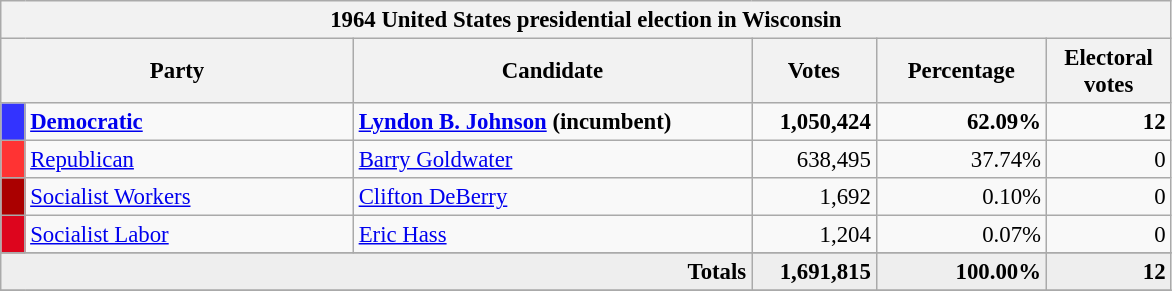<table class="wikitable nowrap" style="font-size: 95%;">
<tr>
<th colspan="6">1964 United States presidential election in Wisconsin</th>
</tr>
<tr>
<th colspan="2" style="width: 15em">Party</th>
<th style="width: 17em">Candidate</th>
<th style="width: 5em">Votes</th>
<th style="width: 7em">Percentage</th>
<th style="width: 5em">Electoral votes</th>
</tr>
<tr>
<th style="background-color:#3333FF; width: 3px"></th>
<td style="width: 130px"><strong><a href='#'>Democratic</a></strong></td>
<td><strong><a href='#'>Lyndon B. Johnson</a> (incumbent)</strong></td>
<td align="right"><strong>1,050,424</strong></td>
<td align="right"><strong>62.09%</strong></td>
<td align="right"><strong>12</strong></td>
</tr>
<tr>
<th style="background-color:#FF3333; width: 3px"></th>
<td style="width: 130px"><a href='#'>Republican</a></td>
<td><a href='#'>Barry Goldwater</a></td>
<td align="right">638,495</td>
<td align="right">37.74%</td>
<td align="right">0</td>
</tr>
<tr>
<th style="background-color:#AA0000; width: 3px"></th>
<td style="width: 130px"><a href='#'>Socialist Workers</a></td>
<td><a href='#'>Clifton DeBerry</a></td>
<td align="right">1,692</td>
<td align="right">0.10%</td>
<td align="right">0</td>
</tr>
<tr>
<th style="background-color:#DD051D; width: 3px"></th>
<td style="width: 130px"><a href='#'>Socialist Labor</a></td>
<td><a href='#'>Eric Hass</a></td>
<td align="right">1,204</td>
<td align="right">0.07%</td>
<td align="right">0</td>
</tr>
<tr>
</tr>
<tr bgcolor="#EEEEEE">
<td colspan="3" align="right"><strong>Totals</strong></td>
<td align="right"><strong>1,691,815</strong></td>
<td align="right"><strong>100.00%</strong></td>
<td align="right"><strong>12</strong></td>
</tr>
<tr>
</tr>
</table>
